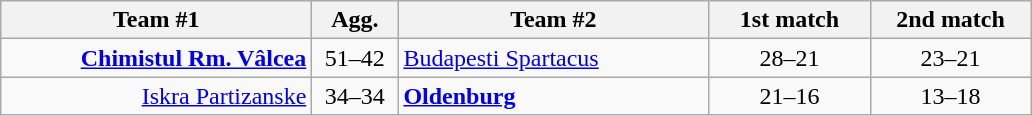<table class=wikitable style="text-align:center">
<tr>
<th width=200>Team #1</th>
<th width=50>Agg.</th>
<th width=200>Team #2</th>
<th width=100>1st match</th>
<th width=100>2nd match</th>
</tr>
<tr>
<td align=right><strong><a href='#'>Chimistul Rm. Vâlcea</a></strong> </td>
<td align=center>51–42</td>
<td align=left> <a href='#'>Budapesti Spartacus</a></td>
<td align=center>28–21</td>
<td align=center>23–21</td>
</tr>
<tr>
<td align=right><a href='#'>Iskra Partizanske</a> </td>
<td align=center>34–34</td>
<td align=left> <strong><a href='#'>Oldenburg</a></strong></td>
<td align=center>21–16</td>
<td align=center>13–18</td>
</tr>
</table>
